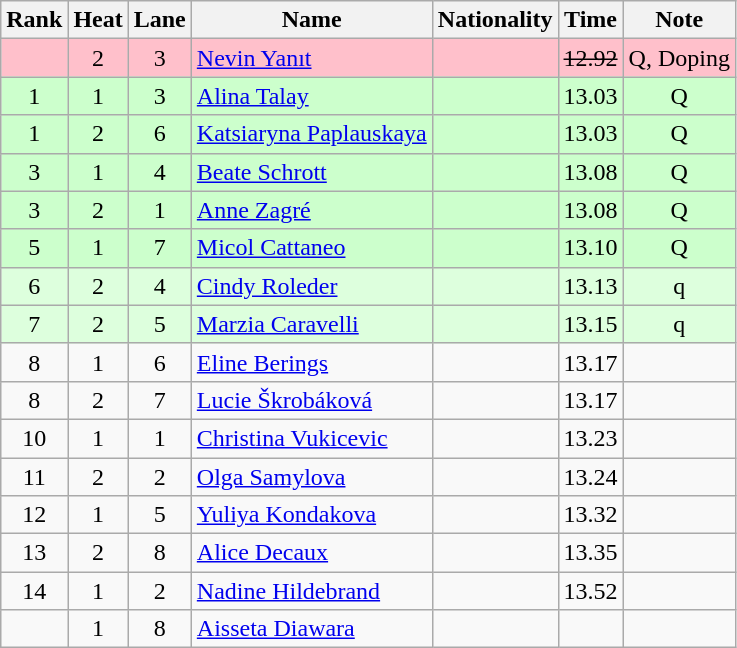<table class="wikitable sortable" style="text-align:center">
<tr>
<th>Rank</th>
<th>Heat</th>
<th>Lane</th>
<th>Name</th>
<th>Nationality</th>
<th>Time</th>
<th>Note</th>
</tr>
<tr bgcolor=pink>
<td></td>
<td>2</td>
<td>3</td>
<td align="left"><a href='#'>Nevin Yanıt</a></td>
<td align=left></td>
<td><s>12.92 </s></td>
<td>Q, Doping</td>
</tr>
<tr bgcolor=ccffcc>
<td>1</td>
<td>1</td>
<td>3</td>
<td align="left"><a href='#'>Alina Talay</a></td>
<td align=left></td>
<td>13.03</td>
<td>Q</td>
</tr>
<tr bgcolor=ccffcc>
<td>1</td>
<td>2</td>
<td>6</td>
<td align="left"><a href='#'>Katsiaryna Paplauskaya</a></td>
<td align=left></td>
<td>13.03</td>
<td>Q</td>
</tr>
<tr bgcolor=ccffcc>
<td>3</td>
<td>1</td>
<td>4</td>
<td align="left"><a href='#'>Beate Schrott</a></td>
<td align=left></td>
<td>13.08</td>
<td>Q</td>
</tr>
<tr bgcolor=ccffcc>
<td>3</td>
<td>2</td>
<td>1</td>
<td align="left"><a href='#'>Anne Zagré</a></td>
<td align=left></td>
<td>13.08</td>
<td>Q</td>
</tr>
<tr bgcolor=ccffcc>
<td>5</td>
<td>1</td>
<td>7</td>
<td align="left"><a href='#'>Micol Cattaneo</a></td>
<td align=left></td>
<td>13.10</td>
<td>Q</td>
</tr>
<tr bgcolor=ddffdd>
<td>6</td>
<td>2</td>
<td>4</td>
<td align="left"><a href='#'>Cindy Roleder</a></td>
<td align=left></td>
<td>13.13</td>
<td>q</td>
</tr>
<tr bgcolor=ddffdd>
<td>7</td>
<td>2</td>
<td>5</td>
<td align="left"><a href='#'>Marzia Caravelli</a></td>
<td align=left></td>
<td>13.15</td>
<td>q</td>
</tr>
<tr>
<td>8</td>
<td>1</td>
<td>6</td>
<td align="left"><a href='#'>Eline Berings</a></td>
<td align=left></td>
<td>13.17</td>
<td></td>
</tr>
<tr>
<td>8</td>
<td>2</td>
<td>7</td>
<td align="left"><a href='#'>Lucie Škrobáková</a></td>
<td align=left></td>
<td>13.17</td>
<td></td>
</tr>
<tr>
<td>10</td>
<td>1</td>
<td>1</td>
<td align="left"><a href='#'>Christina Vukicevic</a></td>
<td align=left></td>
<td>13.23</td>
<td></td>
</tr>
<tr>
<td>11</td>
<td>2</td>
<td>2</td>
<td align="left"><a href='#'>Olga Samylova</a></td>
<td align=left></td>
<td>13.24</td>
<td></td>
</tr>
<tr>
<td>12</td>
<td>1</td>
<td>5</td>
<td align="left"><a href='#'>Yuliya Kondakova</a></td>
<td align=left></td>
<td>13.32</td>
<td></td>
</tr>
<tr>
<td>13</td>
<td>2</td>
<td>8</td>
<td align="left"><a href='#'>Alice Decaux</a></td>
<td align=left></td>
<td>13.35</td>
<td></td>
</tr>
<tr>
<td>14</td>
<td>1</td>
<td>2</td>
<td align="left"><a href='#'>Nadine Hildebrand</a></td>
<td align=left></td>
<td>13.52</td>
<td></td>
</tr>
<tr>
<td></td>
<td>1</td>
<td>8</td>
<td align="left"><a href='#'>Aisseta Diawara</a></td>
<td align=left></td>
<td></td>
<td></td>
</tr>
</table>
